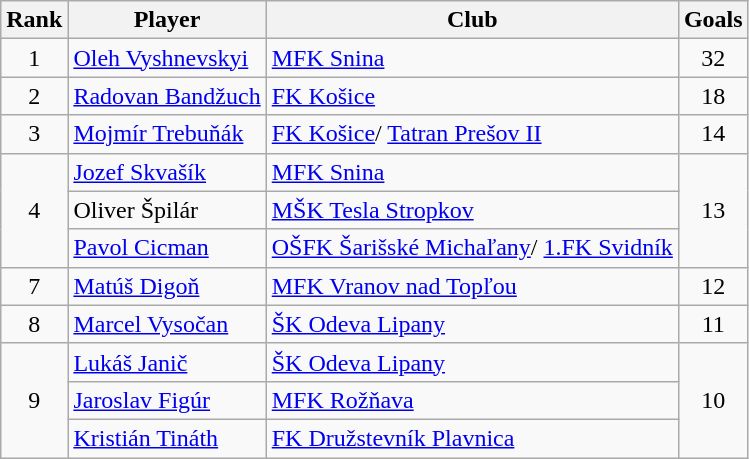<table class="wikitable" style="text-align:center">
<tr>
<th>Rank</th>
<th>Player</th>
<th>Club</th>
<th>Goals</th>
</tr>
<tr>
<td rowspan=1>1</td>
<td align="left"> <a href='#'>Oleh Vyshnevskyi</a></td>
<td align="left"><a href='#'>MFK Snina</a></td>
<td rowspan=1>32</td>
</tr>
<tr>
<td rowspan=1>2</td>
<td align="left"> <a href='#'>Radovan Bandžuch</a></td>
<td align="left"><a href='#'>FK Košice</a></td>
<td rowspan=1>18</td>
</tr>
<tr>
<td rowspan=1>3</td>
<td align="left"> <a href='#'>Mojmír Trebuňák</a></td>
<td align="left"><a href='#'>FK Košice</a>/ <a href='#'>Tatran Prešov II</a></td>
<td rowspan=1>14</td>
</tr>
<tr>
<td rowspan=3>4</td>
<td align="left"> <a href='#'>Jozef Skvašík</a></td>
<td align="left"><a href='#'>MFK Snina</a></td>
<td rowspan=3>13</td>
</tr>
<tr>
<td align="left"> Oliver Špilár</td>
<td align="left"><a href='#'>MŠK Tesla Stropkov</a></td>
</tr>
<tr>
<td align="left"> <a href='#'>Pavol Cicman</a></td>
<td align="left"><a href='#'>OŠFK Šarišské Michaľany</a>/ <a href='#'>1.FK Svidník</a></td>
</tr>
<tr>
<td rowspan=1>7</td>
<td align="left"> <a href='#'>Matúš Digoň</a></td>
<td align="left"><a href='#'>MFK Vranov nad Topľou</a></td>
<td rowspan=1>12</td>
</tr>
<tr>
<td rowspan=1>8</td>
<td align="left"> <a href='#'>Marcel Vysočan</a></td>
<td align="left"><a href='#'>ŠK Odeva Lipany</a></td>
<td rowspan=1>11</td>
</tr>
<tr>
<td rowspan=3>9</td>
<td align="left"> <a href='#'>Lukáš Janič</a></td>
<td align="left"><a href='#'>ŠK Odeva Lipany</a></td>
<td rowspan=3>10</td>
</tr>
<tr>
<td align="left"> <a href='#'>Jaroslav Figúr</a></td>
<td align="left"><a href='#'>MFK Rožňava</a></td>
</tr>
<tr>
<td align="left"> <a href='#'>Kristián Tináth</a></td>
<td align="left"><a href='#'>FK Družstevník Plavnica</a></td>
</tr>
</table>
